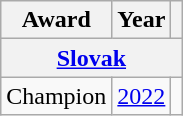<table class="wikitable">
<tr>
<th>Award</th>
<th>Year</th>
<th></th>
</tr>
<tr>
<th colspan="3"><a href='#'>Slovak</a></th>
</tr>
<tr>
<td>Champion</td>
<td><a href='#'>2022</a></td>
<td></td>
</tr>
</table>
